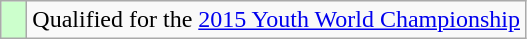<table class="wikitable" style="text-align: left;">
<tr>
<td width=10px bgcolor=#ccffcc></td>
<td>Qualified for the <a href='#'>2015 Youth World Championship</a></td>
</tr>
</table>
